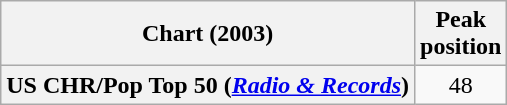<table class="wikitable plainrowheaders" style="text-align:center">
<tr>
<th>Chart (2003)</th>
<th>Peak<br>position</th>
</tr>
<tr>
<th scope="row">US CHR/Pop Top 50 (<em><a href='#'>Radio & Records</a></em>)</th>
<td>48</td>
</tr>
</table>
